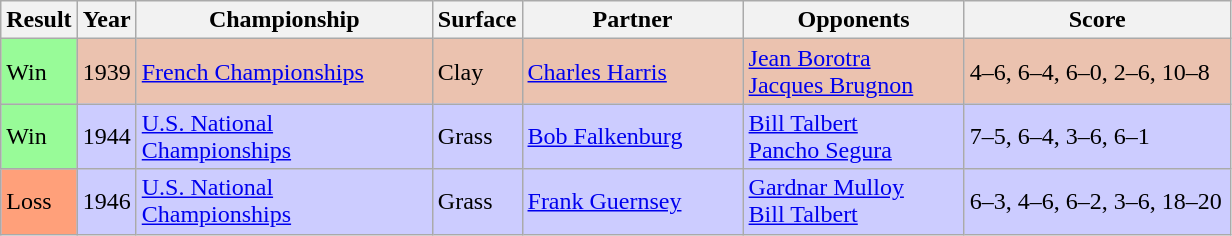<table class="sortable wikitable">
<tr>
<th style="width:40px">Result</th>
<th style="width:30px">Year</th>
<th style="width:190px">Championship</th>
<th style="width:50px">Surface</th>
<th style="width:140px">Partner</th>
<th style="width:140px">Opponents</th>
<th style="width:170px" class="unsortable">Score</th>
</tr>
<tr style="background:#ebc2af;">
<td style="background:#98fb98;">Win</td>
<td>1939</td>
<td><a href='#'>French Championships</a></td>
<td>Clay</td>
<td> <a href='#'>Charles Harris</a></td>
<td> <a href='#'>Jean Borotra</a> <br>  <a href='#'>Jacques Brugnon</a></td>
<td>4–6, 6–4, 6–0, 2–6, 10–8</td>
</tr>
<tr style="background:#ccf;">
<td style="background:#98fb98;">Win</td>
<td>1944</td>
<td><a href='#'>U.S. National Championships</a></td>
<td>Grass</td>
<td> <a href='#'>Bob Falkenburg</a></td>
<td> <a href='#'>Bill Talbert</a> <br>   <a href='#'>Pancho Segura</a></td>
<td>7–5, 6–4, 3–6, 6–1</td>
</tr>
<tr style="background:#ccf;">
<td style="background:#ffa07a;">Loss</td>
<td>1946</td>
<td><a href='#'>U.S. National Championships</a></td>
<td>Grass</td>
<td> <a href='#'>Frank Guernsey</a></td>
<td> <a href='#'>Gardnar Mulloy</a> <br>  <a href='#'>Bill Talbert</a></td>
<td>6–3, 4–6, 6–2, 3–6, 18–20</td>
</tr>
</table>
